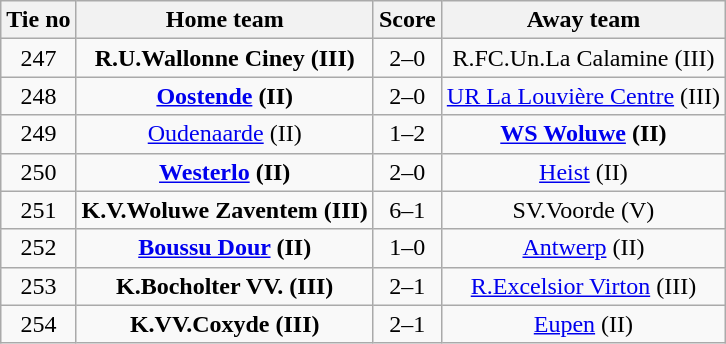<table class="wikitable" style="text-align: center">
<tr>
<th>Tie no</th>
<th>Home team</th>
<th>Score</th>
<th>Away team</th>
</tr>
<tr>
<td>247</td>
<td><strong>R.U.Wallonne Ciney (III)</strong></td>
<td>2–0</td>
<td>R.FC.Un.La Calamine (III)</td>
</tr>
<tr>
<td>248</td>
<td><strong><a href='#'>Oostende</a> (II)</strong></td>
<td>2–0</td>
<td><a href='#'>UR La Louvière Centre</a> (III)</td>
</tr>
<tr>
<td>249</td>
<td><a href='#'>Oudenaarde</a> (II)</td>
<td>1–2</td>
<td><strong><a href='#'>WS Woluwe</a> (II)</strong></td>
</tr>
<tr>
<td>250</td>
<td><strong><a href='#'>Westerlo</a> (II)</strong></td>
<td>2–0</td>
<td><a href='#'>Heist</a> (II)</td>
</tr>
<tr>
<td>251</td>
<td><strong>K.V.Woluwe Zaventem (III)</strong></td>
<td>6–1</td>
<td>SV.Voorde (V)</td>
</tr>
<tr>
<td>252</td>
<td><strong><a href='#'>Boussu Dour</a> (II)</strong></td>
<td>1–0</td>
<td><a href='#'>Antwerp</a> (II)</td>
</tr>
<tr>
<td>253</td>
<td><strong>K.Bocholter VV. (III)</strong></td>
<td>2–1</td>
<td><a href='#'>R.Excelsior Virton</a> (III)</td>
</tr>
<tr>
<td>254</td>
<td><strong>K.VV.Coxyde (III)</strong></td>
<td>2–1</td>
<td><a href='#'>Eupen</a> (II)</td>
</tr>
</table>
